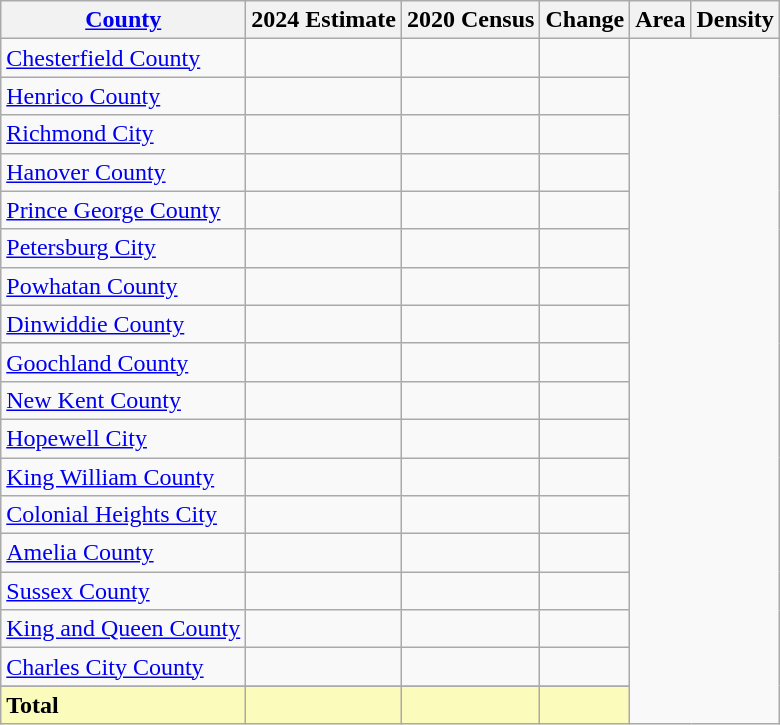<table class="wikitable sortable">
<tr>
<th><a href='#'>County</a></th>
<th>2024 Estimate</th>
<th>2020 Census</th>
<th>Change</th>
<th>Area</th>
<th>Density</th>
</tr>
<tr>
<td><a href='#'>Chesterfield County</a></td>
<td></td>
<td></td>
<td></td>
</tr>
<tr>
<td><a href='#'>Henrico County</a></td>
<td></td>
<td></td>
<td></td>
</tr>
<tr>
<td><a href='#'>Richmond City</a></td>
<td></td>
<td></td>
<td></td>
</tr>
<tr>
<td><a href='#'>Hanover County</a></td>
<td></td>
<td></td>
<td></td>
</tr>
<tr>
<td><a href='#'>Prince George County</a></td>
<td></td>
<td></td>
<td></td>
</tr>
<tr>
<td><a href='#'>Petersburg City</a></td>
<td></td>
<td></td>
<td></td>
</tr>
<tr>
<td><a href='#'>Powhatan County</a></td>
<td></td>
<td></td>
<td></td>
</tr>
<tr>
<td><a href='#'>Dinwiddie County</a></td>
<td></td>
<td></td>
<td></td>
</tr>
<tr>
<td><a href='#'>Goochland County</a></td>
<td></td>
<td></td>
<td></td>
</tr>
<tr>
<td><a href='#'>New Kent County</a></td>
<td></td>
<td></td>
<td></td>
</tr>
<tr>
<td><a href='#'>Hopewell City</a></td>
<td></td>
<td></td>
<td></td>
</tr>
<tr>
<td><a href='#'>King William County</a></td>
<td></td>
<td></td>
<td></td>
</tr>
<tr>
<td><a href='#'>Colonial Heights City</a></td>
<td></td>
<td></td>
<td></td>
</tr>
<tr>
<td><a href='#'>Amelia County</a></td>
<td></td>
<td></td>
<td></td>
</tr>
<tr>
<td><a href='#'>Sussex County</a></td>
<td></td>
<td></td>
<td></td>
</tr>
<tr>
<td><a href='#'>King and Queen County</a></td>
<td></td>
<td></td>
<td></td>
</tr>
<tr>
<td><a href='#'>Charles City County</a></td>
<td></td>
<td></td>
<td></td>
</tr>
<tr>
</tr>
<tr class=sortbottom style="background:#fbfbbb">
<td><strong>Total</strong></td>
<td></td>
<td></td>
<td></td>
</tr>
</table>
